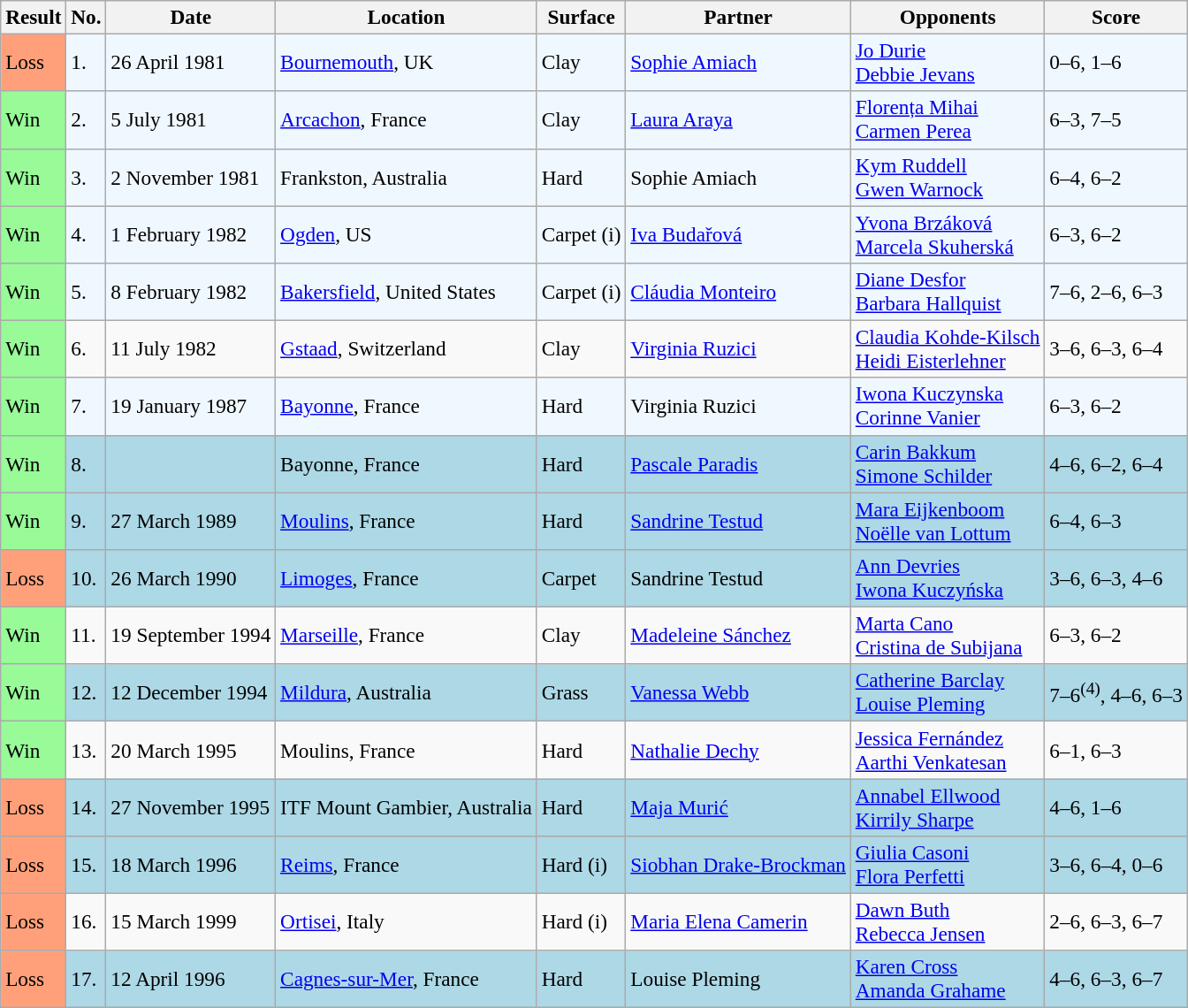<table class="sortable wikitable" style="font-size:97%">
<tr>
<th>Result</th>
<th>No.</th>
<th>Date</th>
<th>Location</th>
<th>Surface</th>
<th>Partner</th>
<th>Opponents</th>
<th class="unsortable">Score</th>
</tr>
<tr style="background:#f0f8ff;">
<td style="background:#ffa07a;">Loss</td>
<td>1.</td>
<td>26 April 1981</td>
<td><a href='#'>Bournemouth</a>, UK</td>
<td>Clay</td>
<td> <a href='#'>Sophie Amiach</a></td>
<td> <a href='#'>Jo Durie</a> <br>  <a href='#'>Debbie Jevans</a></td>
<td>0–6, 1–6</td>
</tr>
<tr style="background:#f0f8ff;">
<td style="background:#98fb98;">Win</td>
<td>2.</td>
<td>5 July 1981</td>
<td><a href='#'>Arcachon</a>, France</td>
<td>Clay</td>
<td> <a href='#'>Laura Araya</a></td>
<td> <a href='#'>Florența Mihai</a> <br>  <a href='#'>Carmen Perea</a></td>
<td>6–3, 7–5</td>
</tr>
<tr style="background:#f0f8ff;">
<td style="background:#98fb98;">Win</td>
<td>3.</td>
<td>2 November 1981</td>
<td>Frankston, Australia</td>
<td>Hard</td>
<td> Sophie Amiach</td>
<td> <a href='#'>Kym Ruddell</a> <br>  <a href='#'>Gwen Warnock</a></td>
<td>6–4, 6–2</td>
</tr>
<tr style="background:#f0f8ff;">
<td style="background:#98fb98;">Win</td>
<td>4.</td>
<td>1 February 1982</td>
<td><a href='#'>Ogden</a>, US</td>
<td>Carpet (i)</td>
<td> <a href='#'>Iva Budařová</a></td>
<td> <a href='#'>Yvona Brzáková</a> <br>  <a href='#'>Marcela Skuherská</a></td>
<td>6–3, 6–2</td>
</tr>
<tr style="background:#f0f8ff;">
<td style="background:#98fb98;">Win</td>
<td>5.</td>
<td>8 February 1982</td>
<td><a href='#'>Bakersfield</a>, United States</td>
<td>Carpet (i)</td>
<td> <a href='#'>Cláudia Monteiro</a></td>
<td> <a href='#'>Diane Desfor</a> <br>  <a href='#'>Barbara Hallquist</a></td>
<td>7–6, 2–6, 6–3</td>
</tr>
<tr>
<td style="background:#98fb98;">Win</td>
<td>6.</td>
<td>11 July 1982</td>
<td><a href='#'>Gstaad</a>, Switzerland</td>
<td>Clay</td>
<td> <a href='#'>Virginia Ruzici</a></td>
<td> <a href='#'>Claudia Kohde-Kilsch</a> <br>  <a href='#'>Heidi Eisterlehner</a></td>
<td>3–6, 6–3, 6–4</td>
</tr>
<tr style="background:#f0f8ff;">
<td style="background:#98fb98;">Win</td>
<td>7.</td>
<td>19 January 1987</td>
<td><a href='#'>Bayonne</a>, France</td>
<td>Hard</td>
<td> Virginia Ruzici</td>
<td> <a href='#'>Iwona Kuczynska</a> <br>  <a href='#'>Corinne Vanier</a></td>
<td>6–3, 6–2</td>
</tr>
<tr style="background:lightblue;">
<td style="background:#98fb98;">Win</td>
<td>8.</td>
<td></td>
<td>Bayonne, France</td>
<td>Hard</td>
<td> <a href='#'>Pascale Paradis</a></td>
<td> <a href='#'>Carin Bakkum</a> <br>  <a href='#'>Simone Schilder</a></td>
<td>4–6, 6–2, 6–4</td>
</tr>
<tr style="background:lightblue;">
<td style="background:#98fb98;">Win</td>
<td>9.</td>
<td>27 March 1989</td>
<td><a href='#'>Moulins</a>, France</td>
<td>Hard</td>
<td> <a href='#'>Sandrine Testud</a></td>
<td> <a href='#'>Mara Eijkenboom</a> <br>  <a href='#'>Noëlle van Lottum</a></td>
<td>6–4, 6–3</td>
</tr>
<tr style="background:lightblue;">
<td style="background:#ffa07a;">Loss</td>
<td>10.</td>
<td>26 March 1990</td>
<td><a href='#'>Limoges</a>, France</td>
<td>Carpet</td>
<td> Sandrine Testud</td>
<td> <a href='#'>Ann Devries</a> <br>  <a href='#'>Iwona Kuczyńska</a></td>
<td>3–6, 6–3, 4–6</td>
</tr>
<tr>
<td style="background:#98fb98;">Win</td>
<td>11.</td>
<td>19 September 1994</td>
<td><a href='#'>Marseille</a>, France</td>
<td>Clay</td>
<td> <a href='#'>Madeleine Sánchez</a></td>
<td> <a href='#'>Marta Cano</a> <br>  <a href='#'>Cristina de Subijana</a></td>
<td>6–3, 6–2</td>
</tr>
<tr style="background:lightblue;">
<td style="background:#98fb98;">Win</td>
<td>12.</td>
<td>12 December 1994</td>
<td><a href='#'>Mildura</a>, Australia</td>
<td>Grass</td>
<td> <a href='#'>Vanessa Webb</a></td>
<td> <a href='#'>Catherine Barclay</a> <br>  <a href='#'>Louise Pleming</a></td>
<td>7–6<sup>(4)</sup>, 4–6, 6–3</td>
</tr>
<tr>
<td style="background:#98fb98;">Win</td>
<td>13.</td>
<td>20 March 1995</td>
<td>Moulins, France</td>
<td>Hard</td>
<td> <a href='#'>Nathalie Dechy</a></td>
<td> <a href='#'>Jessica Fernández</a> <br>  <a href='#'>Aarthi Venkatesan</a></td>
<td>6–1, 6–3</td>
</tr>
<tr style="background:lightblue;">
<td style="background:#ffa07a;">Loss</td>
<td>14.</td>
<td>27 November 1995</td>
<td>ITF Mount Gambier, Australia</td>
<td>Hard</td>
<td> <a href='#'>Maja Murić</a></td>
<td> <a href='#'>Annabel Ellwood</a> <br>  <a href='#'>Kirrily Sharpe</a></td>
<td>4–6, 1–6</td>
</tr>
<tr style="background:lightblue;">
<td style="background:#ffa07a;">Loss</td>
<td>15.</td>
<td>18 March 1996</td>
<td><a href='#'>Reims</a>, France</td>
<td>Hard (i)</td>
<td> <a href='#'>Siobhan Drake-Brockman</a></td>
<td> <a href='#'>Giulia Casoni</a> <br>  <a href='#'>Flora Perfetti</a></td>
<td>3–6, 6–4, 0–6</td>
</tr>
<tr>
<td style="background:#ffa07a;">Loss</td>
<td>16.</td>
<td>15 March 1999</td>
<td><a href='#'>Ortisei</a>, Italy</td>
<td>Hard (i)</td>
<td> <a href='#'>Maria Elena Camerin</a></td>
<td> <a href='#'>Dawn Buth</a> <br>  <a href='#'>Rebecca Jensen</a></td>
<td>2–6, 6–3, 6–7</td>
</tr>
<tr style="background:lightblue;">
<td style="background:#ffa07a;">Loss</td>
<td>17.</td>
<td>12 April 1996</td>
<td><a href='#'>Cagnes-sur-Mer</a>, France</td>
<td>Hard</td>
<td> Louise Pleming</td>
<td> <a href='#'>Karen Cross</a> <br>  <a href='#'>Amanda Grahame</a></td>
<td>4–6, 6–3, 6–7</td>
</tr>
</table>
